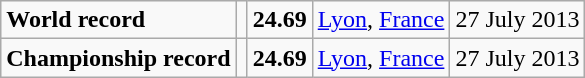<table class="wikitable">
<tr>
<td><strong>World record</strong></td>
<td></td>
<td><strong>24.69</strong></td>
<td><a href='#'>Lyon</a>, <a href='#'>France</a></td>
<td>27 July 2013</td>
</tr>
<tr>
<td><strong>Championship record</strong></td>
<td></td>
<td><strong>24.69</strong></td>
<td><a href='#'>Lyon</a>, <a href='#'>France</a></td>
<td>27 July 2013</td>
</tr>
</table>
